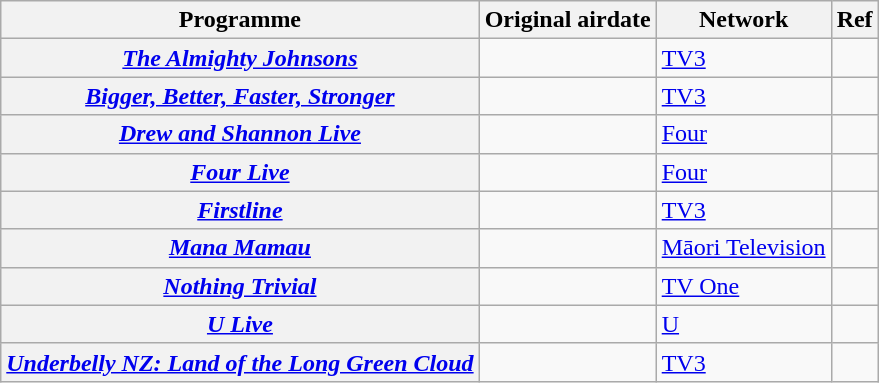<table class="wikitable plainrowheaders sortable" style="text-align:left">
<tr>
<th scope="col">Programme</th>
<th scope="col">Original airdate</th>
<th scope="col">Network</th>
<th scope="col" class="unsortable">Ref</th>
</tr>
<tr>
<th scope="row"><em><a href='#'>The Almighty Johnsons</a></em></th>
<td align=center></td>
<td><a href='#'>TV3</a></td>
<td align=center></td>
</tr>
<tr>
<th scope="row"><em><a href='#'>Bigger, Better, Faster, Stronger</a></em></th>
<td align=center></td>
<td><a href='#'>TV3</a></td>
<td align=center></td>
</tr>
<tr>
<th scope="row"><em><a href='#'>Drew and Shannon Live</a></em></th>
<td align=center></td>
<td><a href='#'>Four</a></td>
<td align=center></td>
</tr>
<tr>
<th scope="row"><em><a href='#'>Four Live</a></em></th>
<td align=center></td>
<td><a href='#'>Four</a></td>
<td align=center></td>
</tr>
<tr>
<th scope="row"><em><a href='#'>Firstline</a></em></th>
<td align=center></td>
<td><a href='#'>TV3</a></td>
<td align=center></td>
</tr>
<tr>
<th scope="row"><em><a href='#'>Mana Mamau</a></em></th>
<td align=center></td>
<td><a href='#'>Māori Television</a></td>
<td align=center></td>
</tr>
<tr>
<th scope="row"><em><a href='#'>Nothing Trivial</a></em></th>
<td align=center></td>
<td><a href='#'>TV One</a></td>
<td align=center></td>
</tr>
<tr>
<th scope="row"><em><a href='#'>U Live</a></em></th>
<td align=center></td>
<td><a href='#'>U</a></td>
<td align=center></td>
</tr>
<tr>
<th scope="row"><em><a href='#'>Underbelly NZ: Land of the Long Green Cloud</a></em></th>
<td align=center></td>
<td><a href='#'>TV3</a></td>
<td align=center></td>
</tr>
</table>
